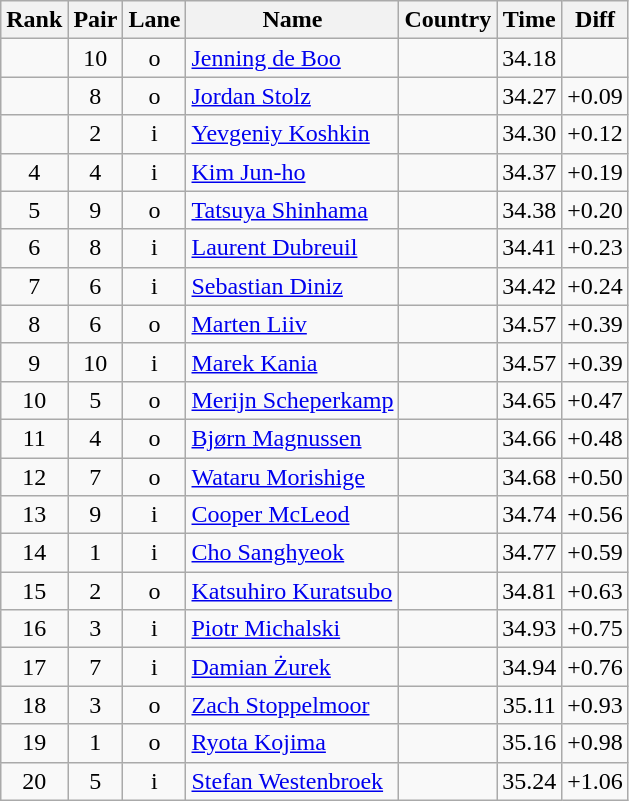<table class="wikitable sortable" style="text-align:center">
<tr>
<th>Rank</th>
<th>Pair</th>
<th>Lane</th>
<th>Name</th>
<th>Country</th>
<th>Time</th>
<th>Diff</th>
</tr>
<tr>
<td></td>
<td>10</td>
<td>o</td>
<td align=left><a href='#'>Jenning de Boo</a></td>
<td align=left></td>
<td>34.18</td>
<td></td>
</tr>
<tr>
<td></td>
<td>8</td>
<td>o</td>
<td align=left><a href='#'>Jordan Stolz</a></td>
<td align=left></td>
<td>34.27</td>
<td>+0.09</td>
</tr>
<tr>
<td></td>
<td>2</td>
<td>i</td>
<td align=left><a href='#'>Yevgeniy Koshkin</a></td>
<td align=left></td>
<td>34.30</td>
<td>+0.12</td>
</tr>
<tr>
<td>4</td>
<td>4</td>
<td>i</td>
<td align=left><a href='#'>Kim Jun-ho</a></td>
<td align=left></td>
<td>34.37</td>
<td>+0.19</td>
</tr>
<tr>
<td>5</td>
<td>9</td>
<td>o</td>
<td align=left><a href='#'>Tatsuya Shinhama</a></td>
<td align=left></td>
<td>34.38</td>
<td>+0.20</td>
</tr>
<tr>
<td>6</td>
<td>8</td>
<td>i</td>
<td align=left><a href='#'>Laurent Dubreuil</a></td>
<td align=left></td>
<td>34.41</td>
<td>+0.23</td>
</tr>
<tr>
<td>7</td>
<td>6</td>
<td>i</td>
<td align=left><a href='#'>Sebastian Diniz</a></td>
<td align=left></td>
<td>34.42</td>
<td>+0.24</td>
</tr>
<tr>
<td>8</td>
<td>6</td>
<td>o</td>
<td align=left><a href='#'>Marten Liiv</a></td>
<td align=left></td>
<td>34.57</td>
<td>+0.39</td>
</tr>
<tr>
<td>9</td>
<td>10</td>
<td>i</td>
<td align=left><a href='#'>Marek Kania</a></td>
<td align=left></td>
<td>34.57</td>
<td>+0.39</td>
</tr>
<tr>
<td>10</td>
<td>5</td>
<td>o</td>
<td align=left><a href='#'>Merijn Scheperkamp</a></td>
<td align=left></td>
<td>34.65</td>
<td>+0.47</td>
</tr>
<tr>
<td>11</td>
<td>4</td>
<td>o</td>
<td align=left><a href='#'>Bjørn Magnussen</a></td>
<td align=left></td>
<td>34.66</td>
<td>+0.48</td>
</tr>
<tr>
<td>12</td>
<td>7</td>
<td>o</td>
<td align=left><a href='#'>Wataru Morishige</a></td>
<td align=left></td>
<td>34.68</td>
<td>+0.50</td>
</tr>
<tr>
<td>13</td>
<td>9</td>
<td>i</td>
<td align=left><a href='#'>Cooper McLeod</a></td>
<td align=left></td>
<td>34.74</td>
<td>+0.56</td>
</tr>
<tr>
<td>14</td>
<td>1</td>
<td>i</td>
<td align=left><a href='#'>Cho Sanghyeok</a></td>
<td align=left></td>
<td>34.77</td>
<td>+0.59</td>
</tr>
<tr>
<td>15</td>
<td>2</td>
<td>o</td>
<td align=left><a href='#'>Katsuhiro Kuratsubo</a></td>
<td align=left></td>
<td>34.81</td>
<td>+0.63</td>
</tr>
<tr>
<td>16</td>
<td>3</td>
<td>i</td>
<td align=left><a href='#'>Piotr Michalski</a></td>
<td align=left></td>
<td>34.93</td>
<td>+0.75</td>
</tr>
<tr>
<td>17</td>
<td>7</td>
<td>i</td>
<td align=left><a href='#'>Damian Żurek</a></td>
<td align=left></td>
<td>34.94</td>
<td>+0.76</td>
</tr>
<tr>
<td>18</td>
<td>3</td>
<td>o</td>
<td align=left><a href='#'>Zach Stoppelmoor</a></td>
<td align=left></td>
<td>35.11</td>
<td>+0.93</td>
</tr>
<tr>
<td>19</td>
<td>1</td>
<td>o</td>
<td align=left><a href='#'>Ryota Kojima</a></td>
<td align=left></td>
<td>35.16</td>
<td>+0.98</td>
</tr>
<tr>
<td>20</td>
<td>5</td>
<td>i</td>
<td align=left><a href='#'>Stefan Westenbroek</a></td>
<td align=left></td>
<td>35.24</td>
<td>+1.06</td>
</tr>
</table>
